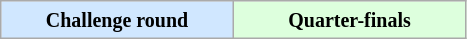<table class="wikitable">
<tr>
<td bgcolor="#D0E7FF" width="33%" align="center"><small><strong>Challenge round</strong></small></td>
<td bgcolor="#ddffdd" width="33%" align="center"><small><strong>Quarter-finals</strong></small></td>
</tr>
</table>
